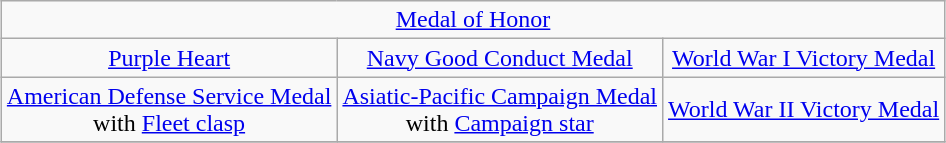<table class="wikitable" style="margin:1em auto; text-align:center;">
<tr>
<td colspan="5"><a href='#'>Medal of Honor</a></td>
</tr>
<tr>
<td colspan=3><a href='#'>Purple Heart</a></td>
<td><a href='#'>Navy Good Conduct Medal</a></td>
<td><a href='#'>World War I Victory Medal</a></td>
</tr>
<tr>
<td colspan=3><a href='#'>American Defense Service Medal</a><br> with <a href='#'>Fleet clasp</a></td>
<td><a href='#'>Asiatic-Pacific Campaign Medal</a><br> with <a href='#'>Campaign star</a></td>
<td><a href='#'>World War II Victory Medal</a></td>
</tr>
<tr>
</tr>
</table>
